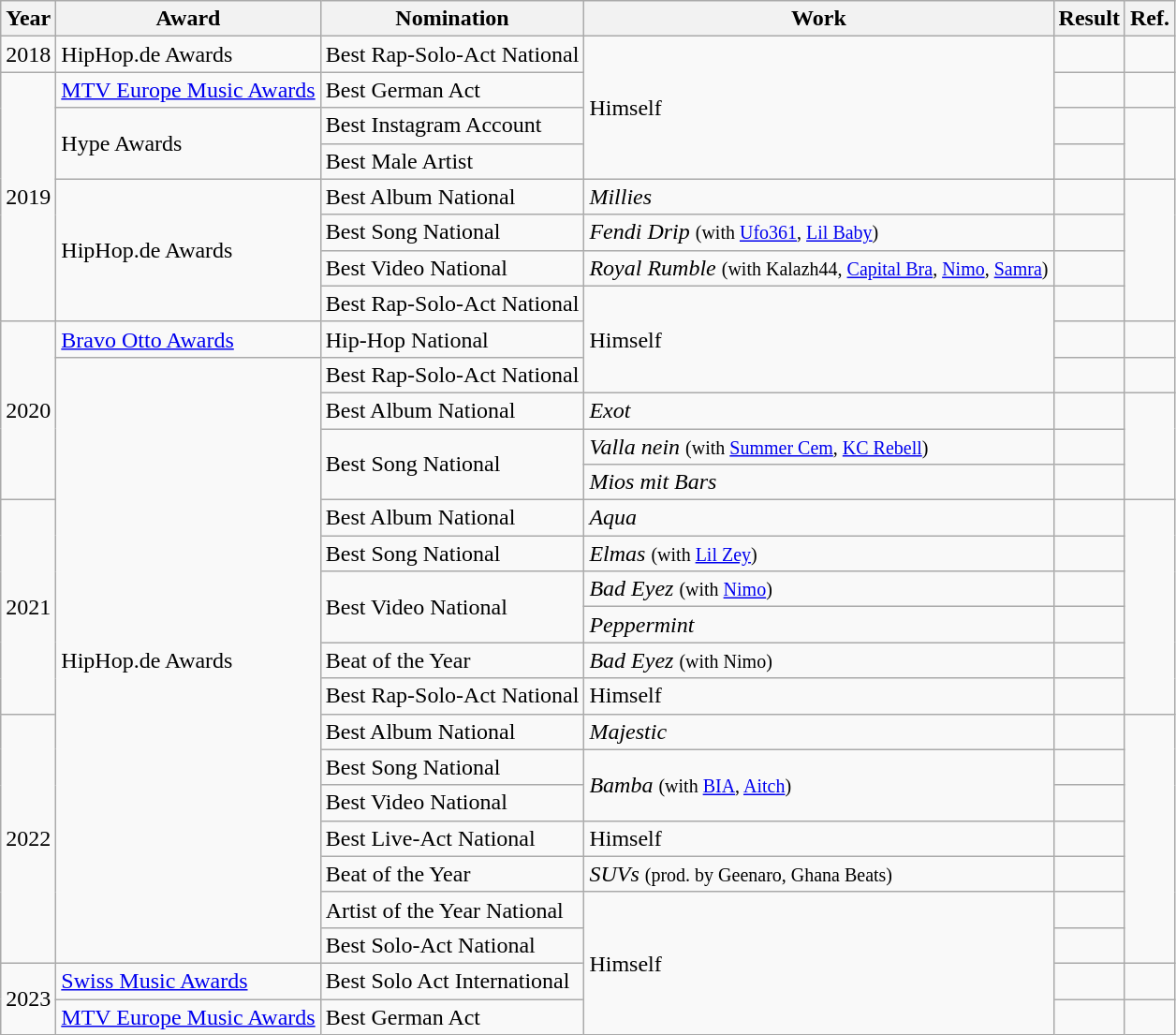<table class="wikitable">
<tr>
<th>Year</th>
<th>Award</th>
<th>Nomination</th>
<th>Work</th>
<th>Result</th>
<th>Ref.</th>
</tr>
<tr>
<td>2018</td>
<td>HipHop.de Awards</td>
<td>Best Rap-Solo-Act National</td>
<td rowspan="4">Himself</td>
<td></td>
<td></td>
</tr>
<tr>
<td rowspan="7">2019</td>
<td><a href='#'>MTV Europe Music Awards</a></td>
<td>Best German Act</td>
<td></td>
<td></td>
</tr>
<tr>
<td rowspan="2">Hype Awards</td>
<td>Best Instagram Account</td>
<td></td>
<td rowspan="2"></td>
</tr>
<tr>
<td>Best Male Artist</td>
<td></td>
</tr>
<tr>
<td rowspan="4">HipHop.de Awards</td>
<td>Best Album National</td>
<td><em>Millies</em></td>
<td></td>
<td rowspan="4"></td>
</tr>
<tr>
<td>Best Song National</td>
<td><em>Fendi Drip</em> <small>(with <a href='#'>Ufo361</a>, <a href='#'>Lil Baby</a>)</small></td>
<td></td>
</tr>
<tr>
<td>Best Video National</td>
<td><em>Royal Rumble</em> <small>(with Kalazh44, <a href='#'>Capital Bra</a>, <a href='#'>Nimo</a>, <a href='#'>Samra</a>)</small></td>
<td></td>
</tr>
<tr>
<td>Best Rap-Solo-Act National</td>
<td rowspan="3">Himself</td>
<td></td>
</tr>
<tr>
<td rowspan="5">2020</td>
<td><a href='#'>Bravo Otto Awards</a></td>
<td>Hip-Hop National</td>
<td></td>
<td></td>
</tr>
<tr>
<td rowspan="17">HipHop.de Awards</td>
<td>Best Rap-Solo-Act National</td>
<td></td>
<td></td>
</tr>
<tr>
<td>Best Album National</td>
<td><em>Exot</em></td>
<td></td>
<td rowspan="3"></td>
</tr>
<tr>
<td rowspan="2">Best Song National</td>
<td><em>Valla nein</em> <small>(with <a href='#'>Summer Cem</a>, <a href='#'>KC Rebell</a>)</small></td>
<td></td>
</tr>
<tr>
<td><em>Mios mit Bars</em></td>
<td></td>
</tr>
<tr>
<td rowspan="6">2021</td>
<td>Best Album National</td>
<td><em>Aqua</em></td>
<td></td>
<td rowspan="6"></td>
</tr>
<tr>
<td>Best Song National</td>
<td><em>Elmas</em> <small>(with <a href='#'>Lil Zey</a>)</small></td>
<td></td>
</tr>
<tr>
<td rowspan="2">Best Video National</td>
<td><em>Bad Eyez</em> <small>(with <a href='#'>Nimo</a>)</small></td>
<td></td>
</tr>
<tr>
<td><em>Peppermint</em></td>
<td></td>
</tr>
<tr>
<td>Beat of the Year</td>
<td><em>Bad Eyez</em> <small>(with Nimo)</small></td>
<td></td>
</tr>
<tr>
<td>Best Rap-Solo-Act National</td>
<td>Himself</td>
<td></td>
</tr>
<tr>
<td rowspan="7">2022</td>
<td>Best Album National</td>
<td><em>Majestic</em></td>
<td></td>
<td rowspan="7"></td>
</tr>
<tr>
<td>Best Song National</td>
<td rowspan="2"><em>Bamba</em> <small>(with <a href='#'>BIA</a>, <a href='#'>Aitch</a>)</small></td>
<td></td>
</tr>
<tr>
<td>Best Video National</td>
<td></td>
</tr>
<tr>
<td>Best Live-Act National</td>
<td>Himself</td>
<td></td>
</tr>
<tr>
<td>Beat of the Year</td>
<td><em>SUVs</em> <small>(prod. by Geenaro, Ghana Beats)</small></td>
<td></td>
</tr>
<tr>
<td>Artist of the Year National</td>
<td rowspan="4">Himself</td>
<td></td>
</tr>
<tr>
<td>Best Solo-Act National</td>
<td></td>
</tr>
<tr>
<td rowspan="2">2023</td>
<td><a href='#'>Swiss Music Awards</a></td>
<td>Best Solo Act International</td>
<td></td>
<td></td>
</tr>
<tr>
<td><a href='#'>MTV Europe Music Awards</a></td>
<td>Best German Act</td>
<td></td>
<td></td>
</tr>
</table>
